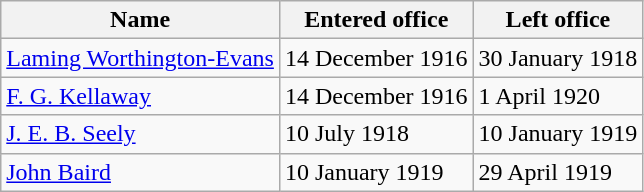<table class="wikitable" style="text-align:left">
<tr>
<th>Name</th>
<th>Entered office</th>
<th>Left office</th>
</tr>
<tr>
<td><a href='#'>Laming Worthington-Evans</a></td>
<td>14 December 1916</td>
<td>30 January 1918</td>
</tr>
<tr>
<td><a href='#'>F. G. Kellaway</a></td>
<td>14 December 1916</td>
<td>1 April 1920</td>
</tr>
<tr>
<td><a href='#'>J. E. B. Seely</a></td>
<td>10 July 1918</td>
<td>10 January 1919</td>
</tr>
<tr>
<td><a href='#'>John Baird</a></td>
<td>10 January 1919</td>
<td>29 April 1919</td>
</tr>
</table>
